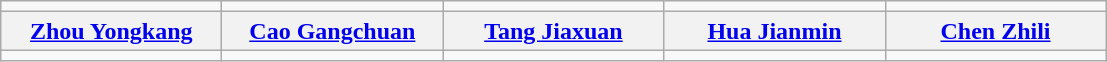<table class="wikitable" style="text-align: center">
<tr>
<td></td>
<td></td>
<td></td>
<td></td>
<td></td>
</tr>
<tr>
<th width="140"><a href='#'>Zhou Yongkang</a></th>
<th width="140"><a href='#'>Cao Gangchuan</a></th>
<th width="140"><a href='#'>Tang Jiaxuan</a></th>
<th width="140"><a href='#'>Hua Jianmin</a></th>
<th width="140"><a href='#'>Chen Zhili</a></th>
</tr>
<tr>
<td></td>
<td></td>
<td></td>
<td></td>
<td></td>
</tr>
</table>
